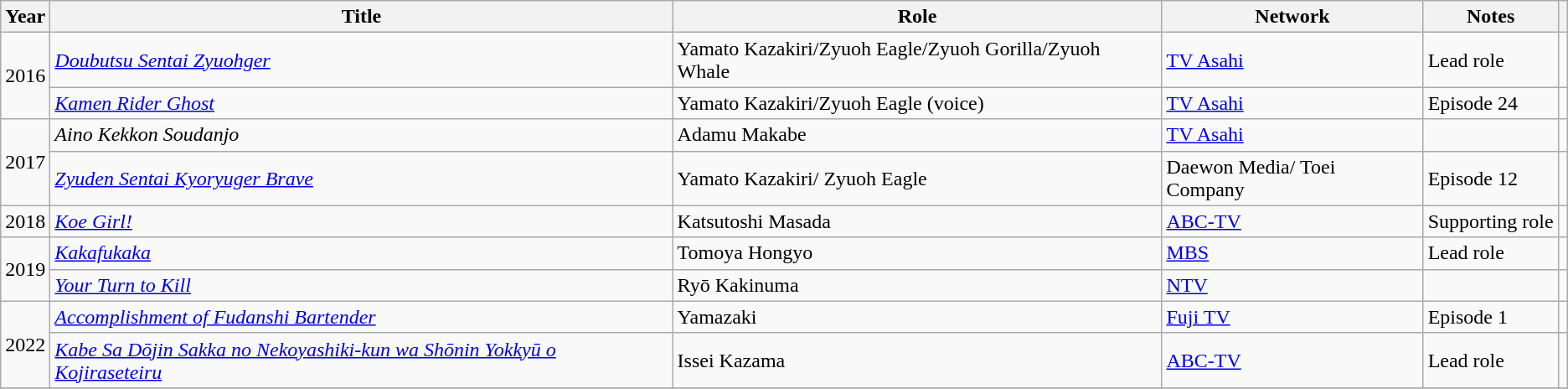<table class="wikitable">
<tr>
<th>Year</th>
<th>Title</th>
<th>Role</th>
<th>Network</th>
<th>Notes</th>
<th></th>
</tr>
<tr>
<td rowspan="2">2016</td>
<td><em><a href='#'>Doubutsu Sentai Zyuohger</a></em></td>
<td>Yamato Kazakiri/Zyuoh Eagle/Zyuoh Gorilla/Zyuoh Whale</td>
<td><a href='#'>TV Asahi</a></td>
<td>Lead role</td>
<td></td>
</tr>
<tr>
<td><em><a href='#'>Kamen Rider Ghost</a></em></td>
<td>Yamato Kazakiri/Zyuoh Eagle (voice)</td>
<td><a href='#'>TV Asahi</a></td>
<td>Episode 24</td>
<td></td>
</tr>
<tr>
<td rowspan="2">2017</td>
<td><em>Aino Kekkon Soudanjo</em></td>
<td>Adamu Makabe</td>
<td><a href='#'>TV Asahi</a></td>
<td></td>
<td></td>
</tr>
<tr>
<td><em><a href='#'>Zyuden Sentai Kyoryuger Brave</a></em></td>
<td>Yamato Kazakiri/ Zyuoh Eagle</td>
<td>Daewon Media/ Toei Company</td>
<td>Episode 12</td>
<td></td>
</tr>
<tr>
<td>2018</td>
<td><em><a href='#'>Koe Girl!</a></em></td>
<td>Katsutoshi Masada</td>
<td><a href='#'>ABC-TV</a></td>
<td>Supporting role</td>
<td></td>
</tr>
<tr>
<td rowspan="2">2019</td>
<td><em><a href='#'>Kakafukaka</a></em></td>
<td>Tomoya Hongyo</td>
<td><a href='#'>MBS</a></td>
<td>Lead role</td>
<td></td>
</tr>
<tr>
<td><em><a href='#'>Your Turn to Kill</a></em></td>
<td>Ryō Kakinuma</td>
<td><a href='#'>NTV</a></td>
<td></td>
<td></td>
</tr>
<tr>
<td rowspan="2">2022</td>
<td><em><a href='#'>Accomplishment of Fudanshi Bartender</a></em></td>
<td>Yamazaki</td>
<td><a href='#'>Fuji TV</a></td>
<td>Episode 1</td>
<td></td>
</tr>
<tr>
<td><em><a href='#'>Kabe Sa Dōjin Sakka no Nekoyashiki-kun wa Shōnin Yokkyū o Kojiraseteiru</a></em></td>
<td>Issei Kazama</td>
<td><a href='#'>ABC-TV</a></td>
<td>Lead role</td>
<td></td>
</tr>
<tr>
</tr>
</table>
